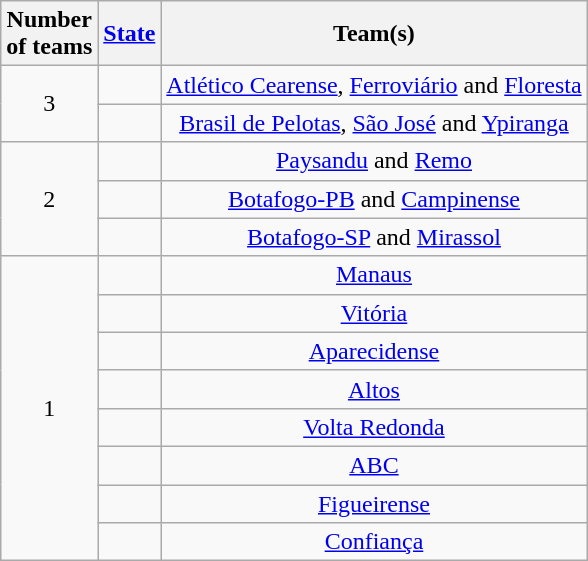<table class="wikitable" style="text-align:center">
<tr>
<th>Number<br>of teams</th>
<th><a href='#'>State</a></th>
<th>Team(s)</th>
</tr>
<tr>
<td rowspan=2>3</td>
<td align="left"></td>
<td><a href='#'>Atlético Cearense</a>, <a href='#'>Ferroviário</a> and <a href='#'>Floresta</a></td>
</tr>
<tr>
<td align="left"></td>
<td><a href='#'>Brasil de Pelotas</a>, <a href='#'>São José</a> and <a href='#'>Ypiranga</a></td>
</tr>
<tr>
<td rowspan=3>2</td>
<td align="left"></td>
<td><a href='#'>Paysandu</a> and <a href='#'>Remo</a></td>
</tr>
<tr>
<td align="left"></td>
<td><a href='#'>Botafogo-PB</a> and <a href='#'>Campinense</a></td>
</tr>
<tr>
<td align="left"></td>
<td><a href='#'>Botafogo-SP</a> and <a href='#'>Mirassol</a></td>
</tr>
<tr>
<td rowspan=8>1</td>
<td align="left"></td>
<td><a href='#'>Manaus</a></td>
</tr>
<tr>
<td align="left"></td>
<td><a href='#'>Vitória</a></td>
</tr>
<tr>
<td align="left"></td>
<td><a href='#'>Aparecidense</a></td>
</tr>
<tr>
<td align="left"></td>
<td><a href='#'>Altos</a></td>
</tr>
<tr>
<td align="left"></td>
<td><a href='#'>Volta Redonda</a></td>
</tr>
<tr>
<td align="left"></td>
<td><a href='#'>ABC</a></td>
</tr>
<tr>
<td align="left"></td>
<td><a href='#'>Figueirense</a></td>
</tr>
<tr>
<td align="left"></td>
<td><a href='#'>Confiança</a></td>
</tr>
</table>
